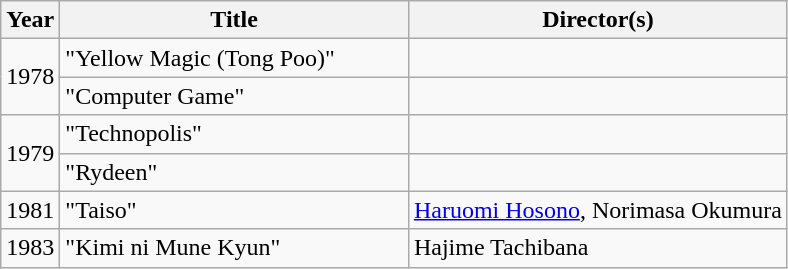<table class="wikitable">
<tr>
<th>Year</th>
<th style="width:225px;">Title</th>
<th>Director(s)</th>
</tr>
<tr>
<td rowspan="2">1978</td>
<td>"Yellow Magic (Tong Poo)"</td>
<td></td>
</tr>
<tr>
<td>"Computer Game"</td>
<td></td>
</tr>
<tr>
<td rowspan="2">1979</td>
<td>"Technopolis"</td>
<td></td>
</tr>
<tr>
<td>"Rydeen"</td>
<td></td>
</tr>
<tr>
<td>1981</td>
<td>"Taiso"</td>
<td><a href='#'>Haruomi Hosono</a>, Norimasa Okumura</td>
</tr>
<tr>
<td>1983</td>
<td>"Kimi ni Mune Kyun"</td>
<td>Hajime Tachibana</td>
</tr>
</table>
